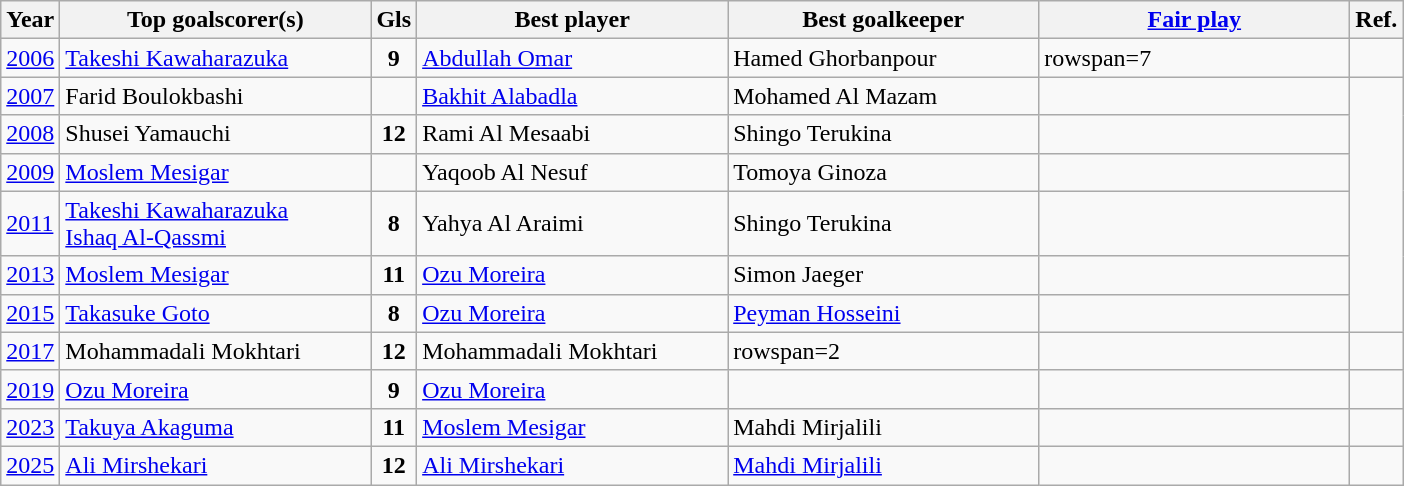<table class="wikitable">
<tr>
<th>Year</th>
<th width=200>Top goalscorer(s)</th>
<th>Gls</th>
<th width=200>Best player</th>
<th width=200>Best goalkeeper</th>
<th width=200><a href='#'>Fair play</a></th>
<th>Ref.</th>
</tr>
<tr>
<td> <a href='#'>2006</a></td>
<td> <a href='#'>Takeshi Kawaharazuka</a></td>
<td align=center><strong>9</strong></td>
<td> <a href='#'>Abdullah Omar</a></td>
<td> Hamed Ghorbanpour</td>
<td>rowspan=7 </td>
<td></td>
</tr>
<tr>
<td> <a href='#'>2007</a></td>
<td> Farid Boulokbashi</td>
<td align=center></td>
<td> <a href='#'>Bakhit Alabadla</a></td>
<td> Mohamed Al Mazam</td>
<td></td>
</tr>
<tr>
<td> <a href='#'>2008</a></td>
<td> Shusei Yamauchi</td>
<td align=center><strong>12</strong></td>
<td> Rami Al Mesaabi</td>
<td> Shingo Terukina</td>
<td></td>
</tr>
<tr>
<td> <a href='#'>2009</a></td>
<td> <a href='#'>Moslem Mesigar</a></td>
<td align=center></td>
<td> Yaqoob Al Nesuf</td>
<td> Tomoya Ginoza</td>
<td></td>
</tr>
<tr>
<td> <a href='#'>2011</a></td>
<td> <a href='#'>Takeshi Kawaharazuka</a><br> <a href='#'>Ishaq Al-Qassmi</a></td>
<td align=center><strong>8</strong></td>
<td> Yahya Al Araimi</td>
<td> Shingo Terukina</td>
<td></td>
</tr>
<tr>
<td> <a href='#'>2013</a></td>
<td> <a href='#'>Moslem Mesigar</a></td>
<td align=center><strong>11</strong></td>
<td> <a href='#'>Ozu Moreira</a></td>
<td> Simon Jaeger</td>
<td></td>
</tr>
<tr>
<td> <a href='#'>2015</a></td>
<td> <a href='#'>Takasuke Goto</a></td>
<td align=center><strong>8</strong></td>
<td> <a href='#'>Ozu Moreira</a></td>
<td> <a href='#'>Peyman Hosseini</a></td>
<td></td>
</tr>
<tr>
<td> <a href='#'>2017</a></td>
<td> Mohammadali Mokhtari</td>
<td align=center><strong>12</strong></td>
<td> Mohammadali Mokhtari</td>
<td>rowspan=2 </td>
<td></td>
<td></td>
</tr>
<tr>
<td> <a href='#'>2019</a></td>
<td> <a href='#'>Ozu Moreira</a></td>
<td align=center><strong>9</strong></td>
<td> <a href='#'>Ozu Moreira</a></td>
<td></td>
<td></td>
</tr>
<tr>
<td> <a href='#'>2023</a></td>
<td> <a href='#'>Takuya Akaguma</a></td>
<td align=center><strong>11</strong></td>
<td> <a href='#'>Moslem Mesigar</a></td>
<td> Mahdi Mirjalili</td>
<td></td>
<td></td>
</tr>
<tr>
<td> <a href='#'>2025</a></td>
<td> <a href='#'>Ali Mirshekari</a></td>
<td align=center><strong>12</strong></td>
<td> <a href='#'>Ali Mirshekari</a></td>
<td> <a href='#'>Mahdi Mirjalili</a></td>
<td></td>
<td></td>
</tr>
</table>
